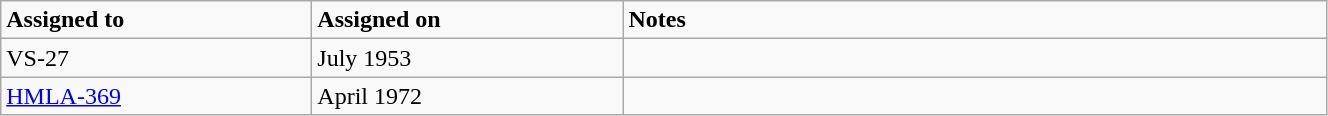<table class="wikitable" style="width: 70%;">
<tr>
<td style="width: 200px;"><strong>Assigned to</strong></td>
<td style="width: 200px;"><strong>Assigned on</strong></td>
<td><strong>Notes</strong></td>
</tr>
<tr>
<td>VS-27</td>
<td>July 1953</td>
<td></td>
</tr>
<tr>
<td><a href='#'>HMLA-369</a></td>
<td>April 1972</td>
<td></td>
</tr>
</table>
